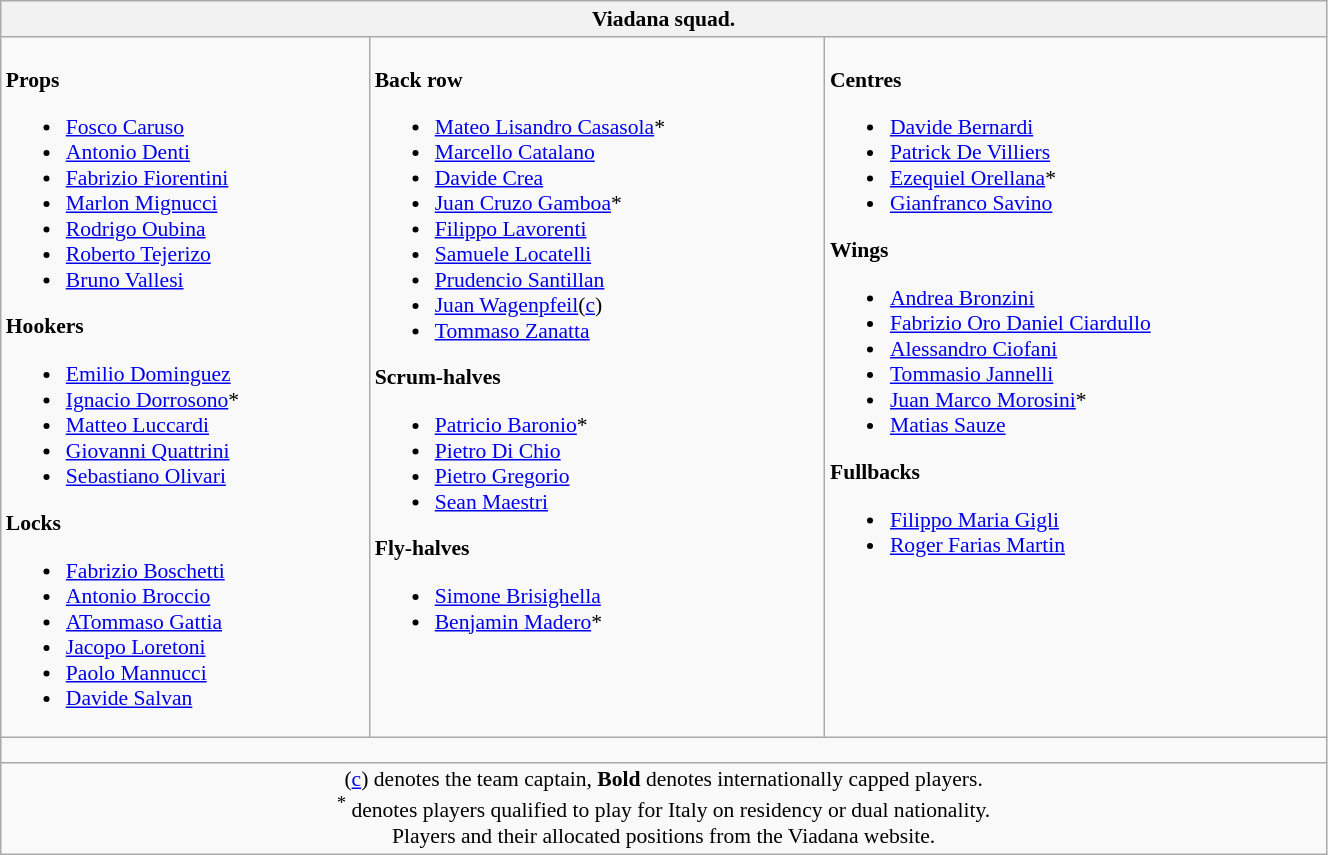<table class="wikitable" style="text-align:left; font-size:90%; width:70%">
<tr>
<th colspan="100%">Viadana squad.</th>
</tr>
<tr valign="top">
<td><br><strong>Props</strong><ul><li> <a href='#'>Fosco Caruso</a></li><li> <a href='#'>Antonio Denti</a></li><li> <a href='#'>Fabrizio Fiorentini</a></li><li> <a href='#'>Marlon Mignucci</a></li><li> <a href='#'>Rodrigo Oubina</a></li><li> <a href='#'>Roberto Tejerizo</a></li><li> <a href='#'>Bruno Vallesi</a></li></ul><strong>Hookers</strong><ul><li> <a href='#'>Emilio Dominguez</a></li><li> <a href='#'>Ignacio Dorrosono</a>*</li><li> <a href='#'>Matteo Luccardi</a></li><li> <a href='#'>Giovanni Quattrini</a></li><li> <a href='#'>Sebastiano Olivari</a></li></ul><strong>Locks</strong><ul><li> <a href='#'>Fabrizio Boschetti</a></li><li> <a href='#'>Antonio Broccio</a></li><li> <a href='#'>ATommaso Gattia</a></li><li> <a href='#'>Jacopo Loretoni</a></li><li> <a href='#'>Paolo Mannucci</a></li><li> <a href='#'>Davide Salvan</a></li></ul></td>
<td><br><strong>Back row</strong><ul><li> <a href='#'>Mateo Lisandro Casasola</a>*</li><li> <a href='#'>Marcello Catalano</a></li><li> <a href='#'>Davide Crea</a></li><li> <a href='#'>Juan Cruzo Gamboa</a>*</li><li> <a href='#'>Filippo Lavorenti</a></li><li> <a href='#'>Samuele Locatelli</a></li><li> <a href='#'>Prudencio Santillan</a></li><li> <a href='#'>Juan Wagenpfeil</a>(<a href='#'>c</a>)</li><li> <a href='#'>Tommaso Zanatta</a></li></ul><strong>Scrum-halves</strong><ul><li> <a href='#'>Patricio Baronio</a>*</li><li> <a href='#'>Pietro Di Chio</a></li><li> <a href='#'>Pietro Gregorio</a></li><li> <a href='#'>Sean Maestri</a></li></ul><strong>Fly-halves</strong><ul><li> <a href='#'>Simone Brisighella</a></li><li> <a href='#'>Benjamin Madero</a>*</li></ul></td>
<td><br><strong>Centres</strong><ul><li> <a href='#'>Davide Bernardi</a></li><li> <a href='#'>Patrick De Villiers</a></li><li> <a href='#'>Ezequiel Orellana</a>*</li><li> <a href='#'>Gianfranco Savino</a></li></ul><strong>Wings</strong><ul><li> <a href='#'>Andrea Bronzini</a></li><li> <a href='#'>Fabrizio Oro Daniel Ciardullo</a></li><li> <a href='#'>Alessandro Ciofani</a></li><li> <a href='#'>Tommasio Jannelli</a></li><li> <a href='#'>Juan Marco Morosini</a>*</li><li> <a href='#'>Matias Sauze</a></li></ul><strong>Fullbacks</strong><ul><li> <a href='#'>Filippo Maria Gigli</a></li><li> <a href='#'>Roger Farias Martin</a></li></ul></td>
</tr>
<tr>
<td colspan="100%" style="height: 10px;"></td>
</tr>
<tr>
<td colspan="100%" style="text-align:center;">(<a href='#'>c</a>) denotes the team captain, <strong>Bold</strong> denotes internationally capped players. <br> <sup>*</sup> denotes players qualified to play for Italy on residency or dual nationality. <br> Players and their allocated positions from the Viadana website.</td>
</tr>
</table>
